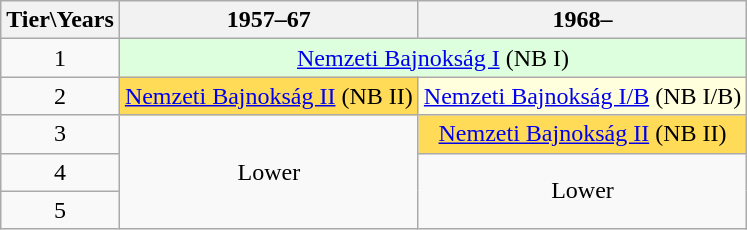<table class="wikitable" style="text-align: center;">
<tr>
<th>Tier\Years</th>
<th>1957–67</th>
<th>1968–</th>
</tr>
<tr>
<td>1</td>
<td colspan=2 bgcolor=DDFFDD><a href='#'>Nemzeti Bajnokság I</a> (NB I)</td>
</tr>
<tr>
<td>2</td>
<td bgcolor=FFDB58><a href='#'>Nemzeti Bajnokság II</a> (NB II)</td>
<td bgcolor=FFFFDD><a href='#'>Nemzeti Bajnokság I/B</a> (NB I/B)</td>
</tr>
<tr>
<td>3</td>
<td rowspan=3>Lower</td>
<td bgcolor=FFDB58><a href='#'>Nemzeti Bajnokság II</a> (NB II)</td>
</tr>
<tr>
<td>4</td>
<td rowspan=2>Lower</td>
</tr>
<tr>
<td>5</td>
</tr>
</table>
